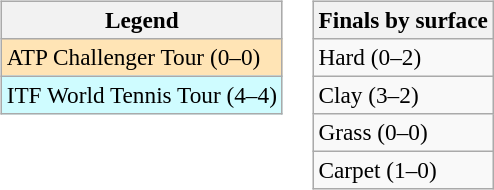<table>
<tr style="vertical-align:top">
<td><br><table class=wikitable style=font-size:97%>
<tr>
<th>Legend</th>
</tr>
<tr style="background:moccasin">
<td>ATP Challenger Tour (0–0)</td>
</tr>
<tr style="background:#cffcff">
<td>ITF World Tennis Tour (4–4)</td>
</tr>
</table>
</td>
<td><br><table class=wikitable style=font-size:97%>
<tr>
<th>Finals by surface</th>
</tr>
<tr>
<td>Hard (0–2)</td>
</tr>
<tr>
<td>Clay (3–2)</td>
</tr>
<tr>
<td>Grass (0–0)</td>
</tr>
<tr>
<td>Carpet (1–0)</td>
</tr>
</table>
</td>
</tr>
</table>
